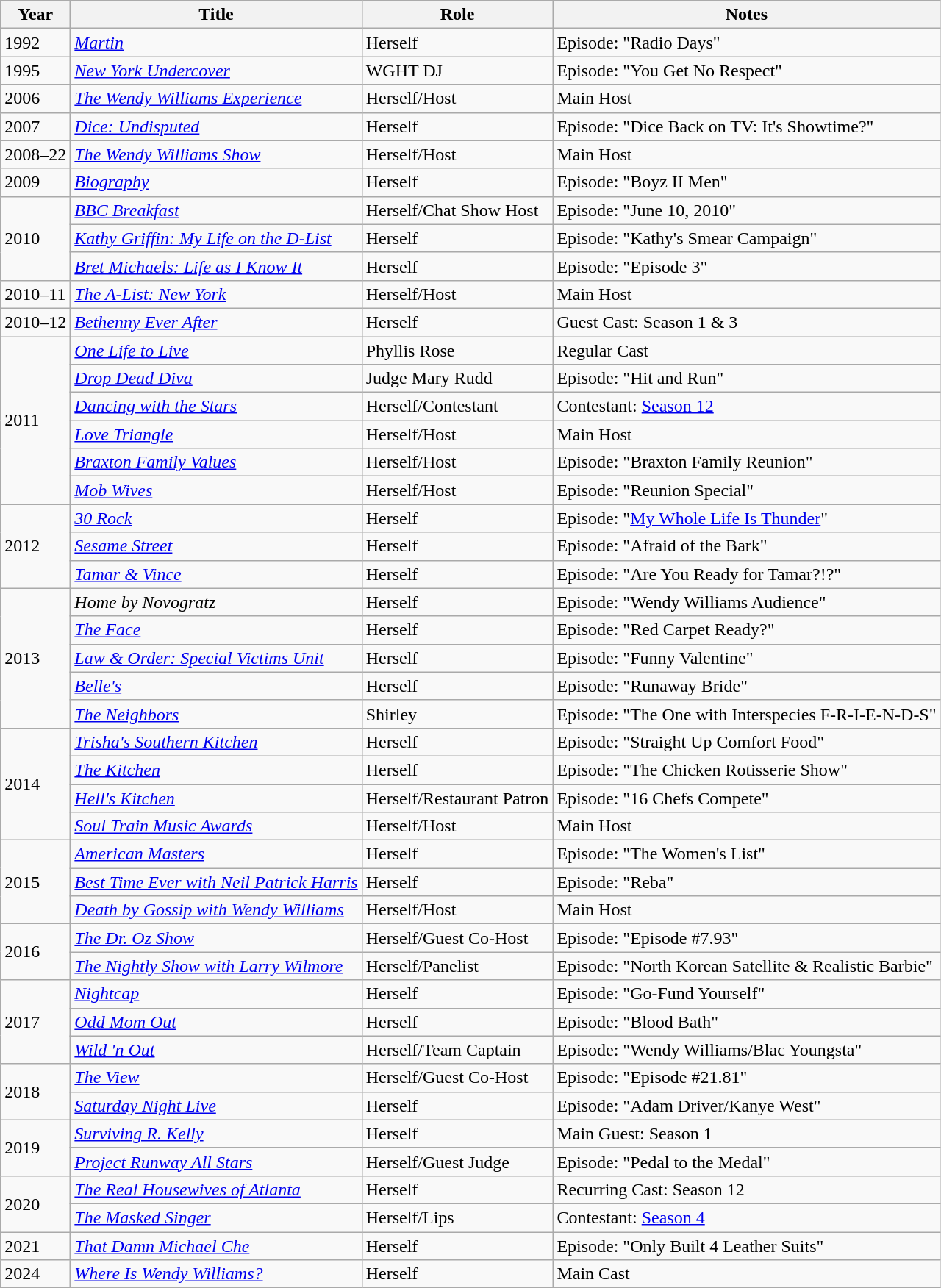<table class="wikitable">
<tr>
<th>Year</th>
<th>Title</th>
<th>Role</th>
<th>Notes</th>
</tr>
<tr>
<td>1992</td>
<td><em><a href='#'>Martin</a></em></td>
<td>Herself</td>
<td>Episode: "Radio Days"</td>
</tr>
<tr>
<td>1995</td>
<td><em><a href='#'>New York Undercover</a></em></td>
<td>WGHT DJ</td>
<td>Episode: "You Get No Respect"</td>
</tr>
<tr>
<td>2006</td>
<td><em><a href='#'>The Wendy Williams Experience</a></em></td>
<td>Herself/Host</td>
<td>Main Host</td>
</tr>
<tr>
<td>2007</td>
<td><em><a href='#'>Dice: Undisputed</a></em></td>
<td>Herself</td>
<td>Episode: "Dice Back on TV: It's Showtime?"</td>
</tr>
<tr>
<td>2008–22</td>
<td><em><a href='#'>The Wendy Williams Show</a></em></td>
<td>Herself/Host</td>
<td>Main Host</td>
</tr>
<tr>
<td>2009</td>
<td><em><a href='#'>Biography</a></em></td>
<td>Herself</td>
<td>Episode: "Boyz II Men"</td>
</tr>
<tr>
<td rowspan="3">2010</td>
<td><em><a href='#'>BBC Breakfast</a></em></td>
<td>Herself/Chat Show Host</td>
<td>Episode: "June 10, 2010"</td>
</tr>
<tr>
<td><em><a href='#'>Kathy Griffin: My Life on the D-List</a></em></td>
<td>Herself</td>
<td>Episode: "Kathy's Smear Campaign"</td>
</tr>
<tr>
<td><em><a href='#'>Bret Michaels: Life as I Know It</a></em></td>
<td>Herself</td>
<td>Episode: "Episode 3"</td>
</tr>
<tr>
<td>2010–11</td>
<td><em><a href='#'>The A-List: New York</a></em></td>
<td>Herself/Host</td>
<td>Main Host</td>
</tr>
<tr>
<td>2010–12</td>
<td><em><a href='#'>Bethenny Ever After</a></em></td>
<td>Herself</td>
<td>Guest Cast: Season 1 & 3</td>
</tr>
<tr>
<td rowspan="6">2011</td>
<td><em><a href='#'>One Life to Live</a></em></td>
<td>Phyllis Rose</td>
<td>Regular Cast</td>
</tr>
<tr>
<td><em><a href='#'>Drop Dead Diva</a></em></td>
<td>Judge Mary Rudd</td>
<td>Episode: "Hit and Run"</td>
</tr>
<tr>
<td><a href='#'><em>Dancing with the Stars</em></a></td>
<td>Herself/Contestant</td>
<td>Contestant: <a href='#'>Season 12</a></td>
</tr>
<tr>
<td><em><a href='#'>Love Triangle</a></em></td>
<td>Herself/Host</td>
<td>Main Host</td>
</tr>
<tr>
<td><em><a href='#'>Braxton Family Values</a></em></td>
<td>Herself/Host</td>
<td>Episode: "Braxton Family Reunion"</td>
</tr>
<tr>
<td><em><a href='#'>Mob Wives</a></em></td>
<td>Herself/Host</td>
<td>Episode: "Reunion Special"</td>
</tr>
<tr>
<td rowspan="3">2012</td>
<td><em><a href='#'>30 Rock</a></em></td>
<td>Herself</td>
<td>Episode: "<a href='#'>My Whole Life Is Thunder</a>"</td>
</tr>
<tr>
<td><em><a href='#'>Sesame Street</a></em></td>
<td>Herself</td>
<td>Episode: "Afraid of the Bark"</td>
</tr>
<tr>
<td><em><a href='#'>Tamar & Vince</a></em></td>
<td>Herself</td>
<td>Episode: "Are You Ready for Tamar?!?"</td>
</tr>
<tr>
<td rowspan="5">2013</td>
<td><em>Home by Novogratz</em></td>
<td>Herself</td>
<td>Episode: "Wendy Williams Audience"</td>
</tr>
<tr>
<td><em><a href='#'>The Face</a></em></td>
<td>Herself</td>
<td>Episode: "Red Carpet Ready?"</td>
</tr>
<tr>
<td><em><a href='#'>Law & Order: Special Victims Unit</a></em></td>
<td>Herself</td>
<td>Episode: "Funny Valentine"</td>
</tr>
<tr>
<td><em><a href='#'>Belle's</a></em></td>
<td>Herself</td>
<td>Episode: "Runaway Bride"</td>
</tr>
<tr>
<td><em><a href='#'>The Neighbors</a></em></td>
<td>Shirley</td>
<td>Episode: "The One with Interspecies F-R-I-E-N-D-S"</td>
</tr>
<tr>
<td rowspan="4">2014</td>
<td><em><a href='#'>Trisha's Southern Kitchen</a></em></td>
<td>Herself</td>
<td>Episode: "Straight Up Comfort Food"</td>
</tr>
<tr>
<td><em><a href='#'>The Kitchen</a></em></td>
<td>Herself</td>
<td>Episode: "The Chicken Rotisserie Show"</td>
</tr>
<tr>
<td><em><a href='#'>Hell's Kitchen</a></em></td>
<td>Herself/Restaurant Patron</td>
<td>Episode: "16 Chefs Compete"</td>
</tr>
<tr>
<td><em><a href='#'>Soul Train Music Awards</a></em></td>
<td>Herself/Host</td>
<td>Main Host</td>
</tr>
<tr>
<td rowspan="3">2015</td>
<td><em><a href='#'>American Masters</a></em></td>
<td>Herself</td>
<td>Episode: "The Women's List"</td>
</tr>
<tr>
<td><em><a href='#'>Best Time Ever with Neil Patrick Harris</a></em></td>
<td>Herself</td>
<td>Episode: "Reba"</td>
</tr>
<tr>
<td><em><a href='#'>Death by Gossip with Wendy Williams</a></em></td>
<td>Herself/Host</td>
<td>Main Host</td>
</tr>
<tr>
<td rowspan="2">2016</td>
<td><em><a href='#'>The Dr. Oz Show</a></em></td>
<td>Herself/Guest Co-Host</td>
<td>Episode: "Episode #7.93"</td>
</tr>
<tr>
<td><em><a href='#'>The Nightly Show with Larry Wilmore</a></em></td>
<td>Herself/Panelist</td>
<td>Episode: "North Korean Satellite & Realistic Barbie"</td>
</tr>
<tr>
<td rowspan="3">2017</td>
<td><em><a href='#'>Nightcap</a></em></td>
<td>Herself</td>
<td>Episode: "Go-Fund Yourself"</td>
</tr>
<tr>
<td><em><a href='#'>Odd Mom Out</a></em></td>
<td>Herself</td>
<td>Episode: "Blood Bath"</td>
</tr>
<tr>
<td><em><a href='#'>Wild 'n Out</a></em></td>
<td>Herself/Team Captain</td>
<td>Episode: "Wendy Williams/Blac Youngsta"</td>
</tr>
<tr>
<td rowspan="2">2018</td>
<td><a href='#'><em>The View</em></a></td>
<td>Herself/Guest Co-Host</td>
<td>Episode: "Episode #21.81"</td>
</tr>
<tr>
<td><em><a href='#'>Saturday Night Live</a></em></td>
<td>Herself</td>
<td>Episode: "Adam Driver/Kanye West"</td>
</tr>
<tr>
<td rowspan="2">2019</td>
<td><em><a href='#'>Surviving R. Kelly</a></em></td>
<td>Herself</td>
<td>Main Guest: Season 1</td>
</tr>
<tr>
<td><em><a href='#'>Project Runway All Stars</a></em></td>
<td>Herself/Guest Judge</td>
<td>Episode: "Pedal to the Medal"</td>
</tr>
<tr>
<td rowspan="2">2020</td>
<td><em><a href='#'>The Real Housewives of Atlanta</a></em></td>
<td>Herself</td>
<td>Recurring Cast: Season 12</td>
</tr>
<tr>
<td><em><a href='#'>The Masked Singer</a></em></td>
<td>Herself/Lips</td>
<td>Contestant: <a href='#'>Season 4</a></td>
</tr>
<tr>
<td>2021</td>
<td><em><a href='#'>That Damn Michael Che</a></em></td>
<td>Herself</td>
<td>Episode: "Only Built 4 Leather Suits"</td>
</tr>
<tr>
<td>2024</td>
<td><em><a href='#'>Where Is Wendy Williams?</a></em></td>
<td>Herself</td>
<td>Main Cast</td>
</tr>
</table>
